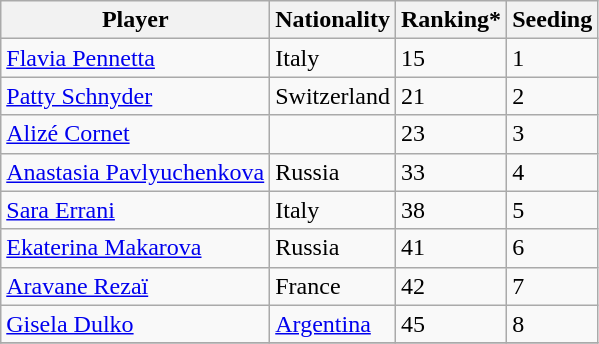<table class="wikitable" border="1">
<tr>
<th>Player</th>
<th>Nationality</th>
<th>Ranking*</th>
<th>Seeding</th>
</tr>
<tr>
<td><a href='#'>Flavia Pennetta</a></td>
<td> Italy</td>
<td>15</td>
<td>1</td>
</tr>
<tr>
<td><a href='#'>Patty Schnyder</a></td>
<td> Switzerland</td>
<td>21</td>
<td>2</td>
</tr>
<tr>
<td><a href='#'>Alizé Cornet</a></td>
<td></td>
<td>23</td>
<td>3</td>
</tr>
<tr>
<td><a href='#'>Anastasia Pavlyuchenkova</a></td>
<td> Russia</td>
<td>33</td>
<td>4</td>
</tr>
<tr>
<td><a href='#'>Sara Errani</a></td>
<td>  Italy</td>
<td>38</td>
<td>5</td>
</tr>
<tr>
<td><a href='#'>Ekaterina Makarova</a></td>
<td> Russia</td>
<td>41</td>
<td>6</td>
</tr>
<tr>
<td><a href='#'>Aravane Rezaï</a></td>
<td>  France</td>
<td>42</td>
<td>7</td>
</tr>
<tr>
<td><a href='#'>Gisela Dulko</a></td>
<td>  <a href='#'>Argentina</a></td>
<td>45</td>
<td>8</td>
</tr>
<tr>
</tr>
</table>
